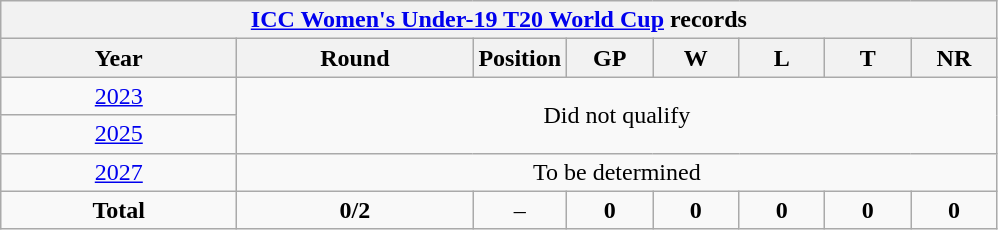<table class="wikitable" style="text-align: center; width=900px;">
<tr>
<th colspan=9><a href='#'>ICC Women's Under-19 T20 World Cup</a> records</th>
</tr>
<tr>
<th width=150>Year</th>
<th width=150>Round</th>
<th width=50>Position</th>
<th width=50>GP</th>
<th width=50>W</th>
<th width=50>L</th>
<th width=50>T</th>
<th width=50>NR</th>
</tr>
<tr>
<td> <a href='#'>2023</a></td>
<td colspan=8 rowspan=2>Did not qualify</td>
</tr>
<tr>
<td> <a href='#'>2025</a></td>
</tr>
<tr>
<td>  <a href='#'>2027</a></td>
<td colspan=8>To be determined</td>
</tr>
<tr>
<td><strong>Total</strong></td>
<td><strong>0/2</strong></td>
<td>–</td>
<td><strong>0</strong></td>
<td><strong>0</strong></td>
<td><strong>0</strong></td>
<td><strong>0</strong></td>
<td><strong>0</strong></td>
</tr>
</table>
